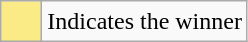<table class="wikitable">
<tr>
<td style="background:#FAEB86; height:20px; width:20px"></td>
<td>Indicates the winner</td>
</tr>
</table>
